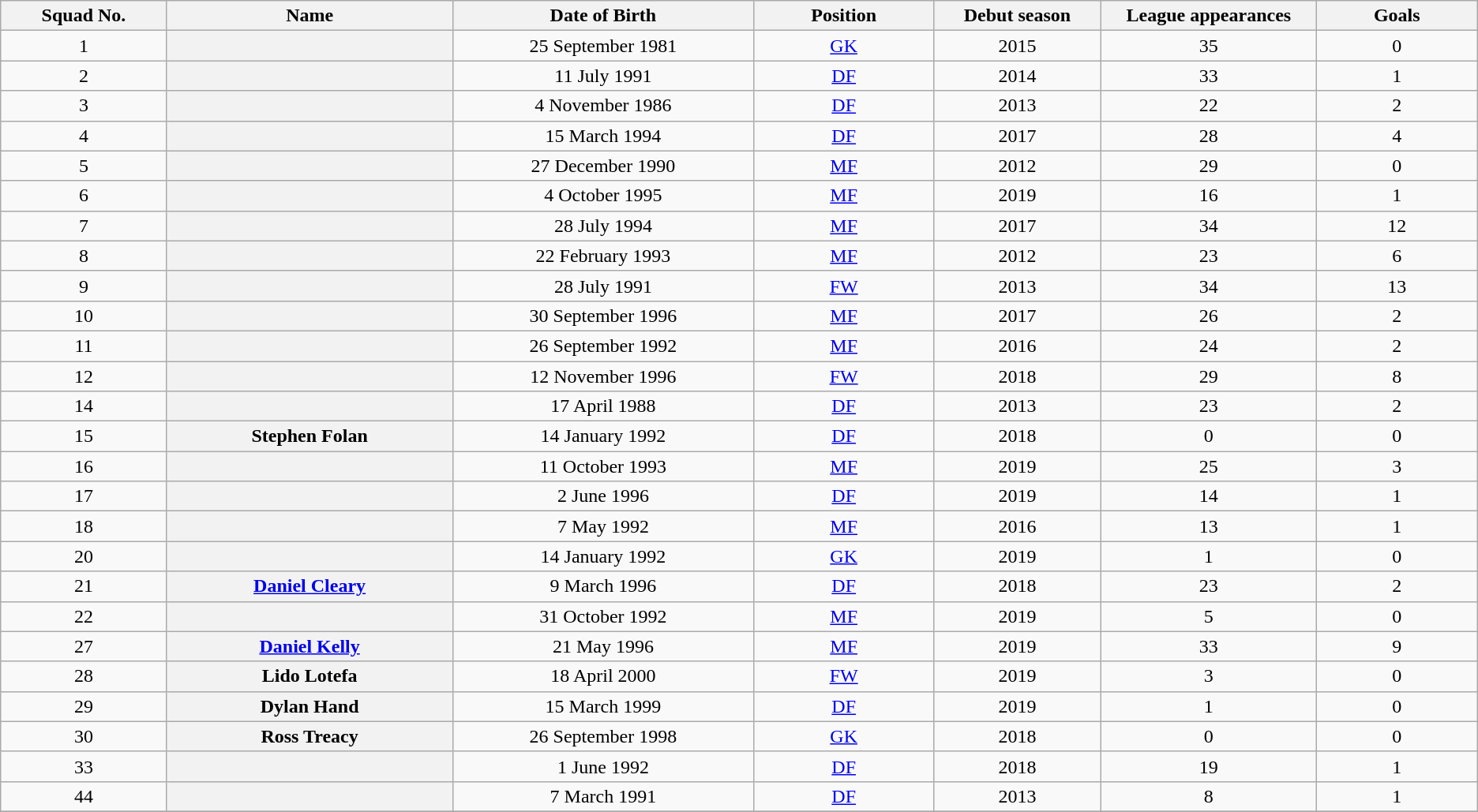<table class="sortable wikitable plainrowheaders"  style="text-align: center;">
<tr>
<th scope="col" style="width:1%;">Squad No.</th>
<th scope="col" style="width:2%;">Name</th>
<th scope="col" style="width:2%;">Date of Birth</th>
<th scope="col" style="width:1%;">Position</th>
<th scope="col" style="width:1%;">Debut season</th>
<th scope="col" style="width:1%;">League appearances</th>
<th scope="col" style="width:1%;">Goals</th>
</tr>
<tr>
<td>1</td>
<th scope="row"> </th>
<td>25 September 1981</td>
<td><a href='#'>GK</a></td>
<td>2015</td>
<td>35</td>
<td>0</td>
</tr>
<tr>
<td>2</td>
<th scope="row"> </th>
<td>11 July 1991</td>
<td><a href='#'>DF</a></td>
<td>2014</td>
<td>33</td>
<td>1</td>
</tr>
<tr>
<td>3</td>
<th scope="row"> </th>
<td>4 November 1986</td>
<td><a href='#'>DF</a></td>
<td>2013</td>
<td>22</td>
<td>2</td>
</tr>
<tr>
<td>4</td>
<th scope="row"> </th>
<td>15 March 1994</td>
<td><a href='#'>DF</a></td>
<td>2017</td>
<td>28</td>
<td>4</td>
</tr>
<tr>
<td>5</td>
<th scope="row"> </th>
<td>27 December 1990</td>
<td><a href='#'>MF</a></td>
<td>2012</td>
<td>29</td>
<td>0</td>
</tr>
<tr>
<td>6</td>
<th scope="row"> </th>
<td>4 October 1995</td>
<td><a href='#'>MF</a></td>
<td>2019</td>
<td>16</td>
<td>1</td>
</tr>
<tr>
<td>7</td>
<th scope="row"> </th>
<td>28 July 1994</td>
<td><a href='#'>MF</a></td>
<td>2017</td>
<td>34</td>
<td>12</td>
</tr>
<tr>
<td>8</td>
<th scope="row"> </th>
<td>22 February 1993</td>
<td><a href='#'>MF</a></td>
<td>2012</td>
<td>23</td>
<td>6</td>
</tr>
<tr>
<td>9</td>
<th scope="row"> </th>
<td>28 July 1991</td>
<td><a href='#'>FW</a></td>
<td>2013</td>
<td>34</td>
<td>13</td>
</tr>
<tr>
<td>10</td>
<th scope="row"> </th>
<td>30 September 1996</td>
<td><a href='#'>MF</a></td>
<td>2017</td>
<td>26</td>
<td>2</td>
</tr>
<tr>
<td>11</td>
<th scope="row"> </th>
<td>26 September 1992</td>
<td><a href='#'>MF</a></td>
<td>2016</td>
<td>24</td>
<td>2</td>
</tr>
<tr>
<td>12</td>
<th scope="row"> </th>
<td>12 November 1996</td>
<td><a href='#'>FW</a></td>
<td>2018</td>
<td>29</td>
<td>8</td>
</tr>
<tr>
<td>14</td>
<th scope="row"> </th>
<td>17 April 1988</td>
<td><a href='#'>DF</a></td>
<td>2013</td>
<td>23</td>
<td>2</td>
</tr>
<tr>
<td>15</td>
<th scope="row"> Stephen Folan</th>
<td>14 January 1992</td>
<td><a href='#'>DF</a></td>
<td>2018</td>
<td>0</td>
<td>0</td>
</tr>
<tr>
<td>16</td>
<th scope="row"> </th>
<td>11 October 1993</td>
<td><a href='#'>MF</a></td>
<td>2019</td>
<td>25</td>
<td>3</td>
</tr>
<tr>
<td>17</td>
<th scope="row"> </th>
<td>2 June 1996</td>
<td><a href='#'>DF</a></td>
<td>2019</td>
<td>14</td>
<td>1</td>
</tr>
<tr>
<td>18</td>
<th scope="row"> </th>
<td>7 May 1992</td>
<td><a href='#'>MF</a></td>
<td>2016</td>
<td>13</td>
<td>1</td>
</tr>
<tr>
<td>20</td>
<th scope="row"> </th>
<td>14 January 1992</td>
<td><a href='#'>GK</a></td>
<td>2019</td>
<td>1</td>
<td>0</td>
</tr>
<tr>
<td>21</td>
<th scope="row"> <a href='#'>Daniel Cleary</a></th>
<td>9 March 1996</td>
<td><a href='#'>DF</a></td>
<td>2018</td>
<td>23</td>
<td>2</td>
</tr>
<tr>
<td>22</td>
<th scope="row"> </th>
<td>31 October 1992</td>
<td><a href='#'>MF</a></td>
<td>2019</td>
<td>5</td>
<td>0</td>
</tr>
<tr>
<td>27</td>
<th scope="row"> <a href='#'>Daniel Kelly</a></th>
<td>21 May 1996</td>
<td><a href='#'>MF</a></td>
<td>2019</td>
<td>33</td>
<td>9</td>
</tr>
<tr>
<td>28</td>
<th scope="row"> Lido Lotefa</th>
<td>18 April 2000</td>
<td><a href='#'>FW</a></td>
<td>2019</td>
<td>3</td>
<td>0</td>
</tr>
<tr>
<td>29</td>
<th scope="row"> Dylan Hand</th>
<td>15 March 1999</td>
<td><a href='#'>DF</a></td>
<td>2019</td>
<td>1</td>
<td>0</td>
</tr>
<tr>
<td>30</td>
<th scope="row"> Ross Treacy</th>
<td>26 September 1998</td>
<td><a href='#'>GK</a></td>
<td>2018</td>
<td>0</td>
<td>0</td>
</tr>
<tr>
<td>33</td>
<th scope="row"> </th>
<td>1 June 1992</td>
<td><a href='#'>DF</a></td>
<td>2018</td>
<td>19</td>
<td>1</td>
</tr>
<tr>
<td>44</td>
<th scope="row"> </th>
<td>7 March 1991</td>
<td><a href='#'>DF</a></td>
<td>2013</td>
<td>8</td>
<td>1</td>
</tr>
<tr>
</tr>
</table>
